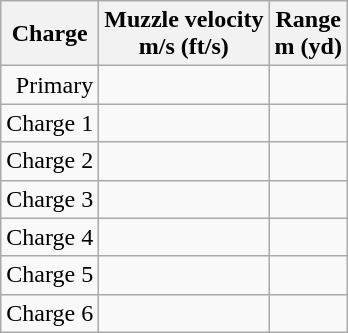<table class="wikitable" style=text-align:right;>
<tr>
<th>Charge</th>
<th>Muzzle velocity <br> m/s (ft/s)</th>
<th>Range <br> m (yd)</th>
</tr>
<tr>
<td>Primary</td>
<td></td>
<td></td>
</tr>
<tr>
<td>Charge 1</td>
<td></td>
<td></td>
</tr>
<tr>
<td>Charge 2</td>
<td></td>
<td></td>
</tr>
<tr>
<td>Charge 3</td>
<td></td>
<td></td>
</tr>
<tr>
<td>Charge 4</td>
<td></td>
<td></td>
</tr>
<tr>
<td>Charge 5</td>
<td></td>
<td></td>
</tr>
<tr>
<td>Charge 6</td>
<td></td>
<td></td>
</tr>
</table>
